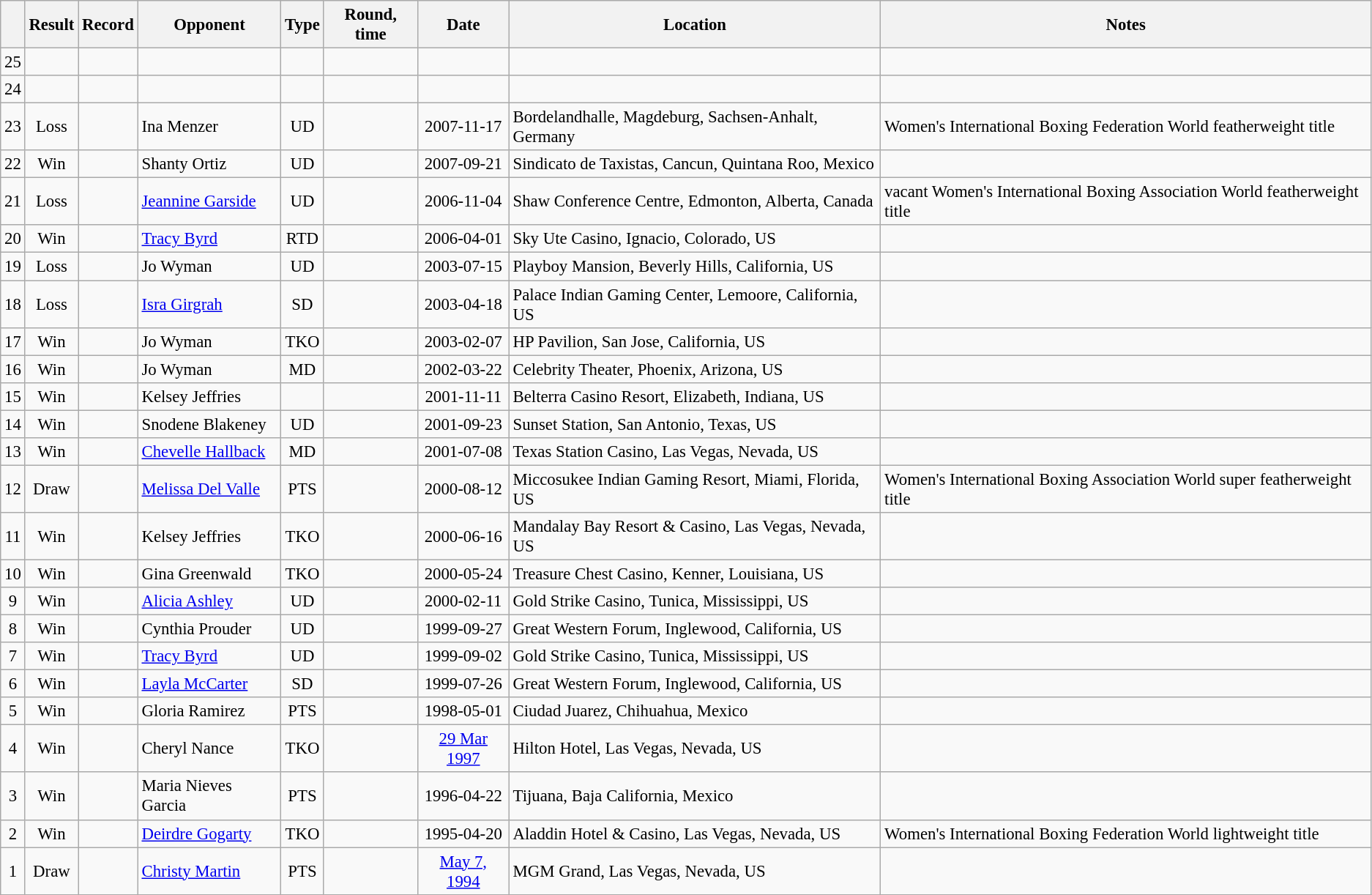<table class="wikitable" style="text-align:center; font-size:95%">
<tr>
<th></th>
<th>Result</th>
<th>Record</th>
<th>Opponent</th>
<th>Type</th>
<th>Round, time</th>
<th>Date</th>
<th>Location</th>
<th>Notes</th>
</tr>
<tr>
<td>25</td>
<td></td>
<td></td>
<td style="text-align:left;"></td>
<td></td>
<td></td>
<td></td>
<td style="text-align:left;"></td>
<td style="text-align:left;"></td>
</tr>
<tr>
<td>24</td>
<td></td>
<td></td>
<td style="text-align:left;"></td>
<td></td>
<td></td>
<td></td>
<td style="text-align:left;"></td>
<td style="text-align:left;"></td>
</tr>
<tr>
<td>23</td>
<td>Loss</td>
<td></td>
<td style="text-align:left;">Ina Menzer</td>
<td>UD</td>
<td></td>
<td>2007-11-17</td>
<td style="text-align:left;">Bordelandhalle, Magdeburg, Sachsen-Anhalt, Germany</td>
<td style="text-align:left;">Women's International Boxing Federation World featherweight title</td>
</tr>
<tr>
<td>22</td>
<td>Win</td>
<td></td>
<td style="text-align:left;">Shanty Ortiz</td>
<td>UD</td>
<td></td>
<td>2007-09-21</td>
<td style="text-align:left;">Sindicato de Taxistas, Cancun, Quintana Roo, Mexico</td>
<td style="text-align:left;"></td>
</tr>
<tr>
<td>21</td>
<td>Loss</td>
<td></td>
<td style="text-align:left;"><a href='#'>Jeannine Garside</a></td>
<td>UD</td>
<td></td>
<td>2006-11-04</td>
<td style="text-align:left;">Shaw Conference Centre, Edmonton, Alberta, Canada</td>
<td style="text-align:left;">vacant Women's International Boxing Association World featherweight title</td>
</tr>
<tr>
<td>20</td>
<td>Win</td>
<td></td>
<td style="text-align:left;"> <a href='#'>Tracy Byrd</a></td>
<td>RTD</td>
<td></td>
<td>2006-04-01</td>
<td style="text-align:left;">Sky Ute Casino, Ignacio, Colorado, US</td>
<td style="text-align:left;"></td>
</tr>
<tr>
<td>19</td>
<td>Loss</td>
<td></td>
<td style="text-align:left;">Jo Wyman</td>
<td>UD</td>
<td></td>
<td>2003-07-15</td>
<td style="text-align:left;">Playboy Mansion, Beverly Hills, California, US</td>
<td style="text-align:left;"></td>
</tr>
<tr>
<td>18</td>
<td>Loss</td>
<td></td>
<td style="text-align:left;"> <a href='#'>Isra Girgrah</a></td>
<td>SD</td>
<td></td>
<td>2003-04-18</td>
<td style="text-align:left;">Palace Indian Gaming Center, Lemoore, California, US</td>
<td style="text-align:left;"></td>
</tr>
<tr>
<td>17</td>
<td>Win</td>
<td></td>
<td style="text-align:left;">Jo Wyman</td>
<td>TKO</td>
<td></td>
<td>2003-02-07</td>
<td style="text-align:left;">HP Pavilion, San Jose, California, US</td>
<td style="text-align:left;"></td>
</tr>
<tr>
<td>16</td>
<td>Win</td>
<td></td>
<td style="text-align:left;">Jo Wyman</td>
<td>MD</td>
<td></td>
<td>2002-03-22</td>
<td style="text-align:left;">Celebrity Theater, Phoenix, Arizona, US</td>
<td style="text-align:left;"></td>
</tr>
<tr>
<td>15</td>
<td>Win</td>
<td></td>
<td style="text-align:left;">Kelsey Jeffries</td>
<td></td>
<td></td>
<td>2001-11-11</td>
<td style="text-align:left;">Belterra Casino Resort, Elizabeth, Indiana, US</td>
<td style="text-align:left;"></td>
</tr>
<tr>
<td>14</td>
<td>Win</td>
<td></td>
<td style="text-align:left;">Snodene Blakeney</td>
<td>UD</td>
<td></td>
<td>2001-09-23</td>
<td style="text-align:left;">Sunset Station, San Antonio, Texas, US</td>
<td style="text-align:left;"></td>
</tr>
<tr>
<td>13</td>
<td>Win</td>
<td></td>
<td style="text-align:left;"> <a href='#'>Chevelle Hallback</a></td>
<td>MD</td>
<td></td>
<td>2001-07-08</td>
<td style="text-align:left;">Texas Station Casino, Las Vegas, Nevada, US</td>
<td style="text-align:left;"></td>
</tr>
<tr>
<td>12</td>
<td>Draw</td>
<td></td>
<td style="text-align:left;"> <a href='#'>Melissa Del Valle</a></td>
<td>PTS</td>
<td></td>
<td>2000-08-12</td>
<td style="text-align:left;">Miccosukee Indian Gaming Resort, Miami, Florida, US</td>
<td style="text-align:left;">Women's International Boxing Association World super featherweight title</td>
</tr>
<tr>
<td>11</td>
<td>Win</td>
<td></td>
<td style="text-align:left;">Kelsey Jeffries</td>
<td>TKO</td>
<td></td>
<td>2000-06-16</td>
<td style="text-align:left;">Mandalay Bay Resort & Casino, Las Vegas, Nevada, US</td>
<td style="text-align:left;"></td>
</tr>
<tr>
<td>10</td>
<td>Win</td>
<td></td>
<td style="text-align:left;">Gina Greenwald</td>
<td>TKO</td>
<td></td>
<td>2000-05-24</td>
<td style="text-align:left;">Treasure Chest Casino, Kenner, Louisiana, US</td>
<td style="text-align:left;"></td>
</tr>
<tr>
<td>9</td>
<td>Win</td>
<td></td>
<td style="text-align:left;"> <a href='#'>Alicia Ashley</a></td>
<td>UD</td>
<td></td>
<td>2000-02-11</td>
<td style="text-align:left;">Gold Strike Casino, Tunica, Mississippi, US</td>
<td style="text-align:left;"></td>
</tr>
<tr>
<td>8</td>
<td>Win</td>
<td></td>
<td style="text-align:left;">Cynthia Prouder</td>
<td>UD</td>
<td></td>
<td>1999-09-27</td>
<td style="text-align:left;">Great Western Forum, Inglewood, California, US</td>
<td style="text-align:left;"></td>
</tr>
<tr>
<td>7</td>
<td>Win</td>
<td></td>
<td style="text-align:left;"> <a href='#'>Tracy Byrd</a></td>
<td>UD</td>
<td></td>
<td>1999-09-02</td>
<td style="text-align:left;">Gold Strike Casino, Tunica, Mississippi, US</td>
<td style="text-align:left;"></td>
</tr>
<tr>
<td>6</td>
<td>Win</td>
<td></td>
<td style="text-align:left;"> <a href='#'>Layla McCarter</a></td>
<td>SD</td>
<td></td>
<td>1999-07-26</td>
<td style="text-align:left;">Great Western Forum, Inglewood, California, US</td>
<td style="text-align:left;"></td>
</tr>
<tr>
<td>5</td>
<td>Win</td>
<td></td>
<td style="text-align:left;">Gloria Ramirez</td>
<td>PTS</td>
<td></td>
<td>1998-05-01</td>
<td style="text-align:left;">Ciudad Juarez, Chihuahua, Mexico</td>
<td style="text-align:left;"></td>
</tr>
<tr>
<td>4</td>
<td>Win</td>
<td></td>
<td style="text-align:left;">Cheryl Nance</td>
<td>TKO</td>
<td></td>
<td><a href='#'>29 Mar 1997</a></td>
<td style="text-align:left;">Hilton Hotel, Las Vegas, Nevada, US</td>
<td style="text-align:left;"></td>
</tr>
<tr>
<td>3</td>
<td>Win</td>
<td></td>
<td style="text-align:left;">Maria Nieves Garcia</td>
<td>PTS</td>
<td></td>
<td>1996-04-22</td>
<td style="text-align:left;">Tijuana, Baja California, Mexico</td>
<td style="text-align:left;"></td>
</tr>
<tr>
<td>2</td>
<td>Win</td>
<td></td>
<td style="text-align:left;"> <a href='#'>Deirdre Gogarty</a></td>
<td>TKO</td>
<td></td>
<td>1995-04-20</td>
<td style="text-align:left;">Aladdin Hotel & Casino, Las Vegas, Nevada, US</td>
<td style="text-align:left;">Women's International Boxing Federation World lightweight title</td>
</tr>
<tr>
<td>1</td>
<td>Draw</td>
<td></td>
<td style="text-align:left;"> <a href='#'>Christy Martin</a></td>
<td>PTS</td>
<td></td>
<td><a href='#'>May 7, 1994</a></td>
<td style="text-align:left;">MGM Grand, Las Vegas, Nevada, US</td>
<td style="text-align:left;"></td>
</tr>
<tr>
</tr>
</table>
